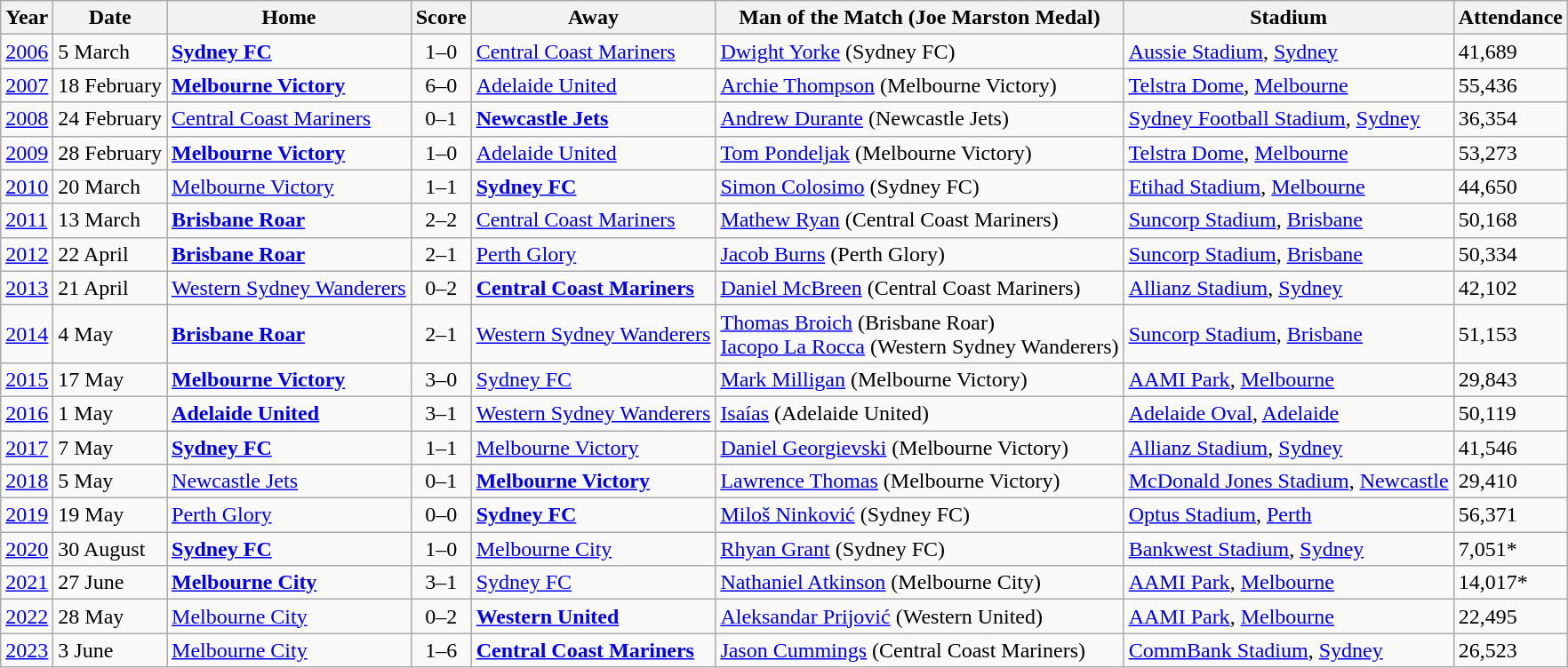<table class="wikitable sortable" border="1">
<tr>
<th>Year</th>
<th>Date</th>
<th>Home</th>
<th>Score</th>
<th>Away</th>
<th>Man of the Match (Joe Marston Medal)</th>
<th>Stadium</th>
<th>Attendance</th>
</tr>
<tr>
<td><a href='#'>2006</a></td>
<td>5 March</td>
<td><strong><a href='#'>Sydney FC</a></strong></td>
<td align=center>1–0</td>
<td><a href='#'>Central Coast Mariners</a></td>
<td><a href='#'>Dwight Yorke</a> (Sydney FC)</td>
<td><a href='#'>Aussie Stadium</a>, <a href='#'>Sydney</a></td>
<td>41,689</td>
</tr>
<tr>
<td><a href='#'>2007</a></td>
<td>18 February</td>
<td><strong><a href='#'>Melbourne Victory</a></strong></td>
<td align=center>6–0</td>
<td><a href='#'>Adelaide United</a></td>
<td><a href='#'>Archie Thompson</a> (Melbourne Victory)</td>
<td><a href='#'>Telstra Dome</a>, <a href='#'>Melbourne</a></td>
<td>55,436</td>
</tr>
<tr>
<td><a href='#'>2008</a></td>
<td>24 February</td>
<td><a href='#'>Central Coast Mariners</a></td>
<td align=center>0–1</td>
<td><strong><a href='#'>Newcastle Jets</a></strong></td>
<td><a href='#'>Andrew Durante</a> (Newcastle Jets)</td>
<td><a href='#'>Sydney Football Stadium</a>, <a href='#'>Sydney</a></td>
<td>36,354</td>
</tr>
<tr>
<td><a href='#'>2009</a></td>
<td>28 February</td>
<td><strong><a href='#'>Melbourne Victory</a></strong></td>
<td align=center>1–0</td>
<td><a href='#'>Adelaide United</a></td>
<td><a href='#'>Tom Pondeljak</a> (Melbourne Victory)</td>
<td><a href='#'>Telstra Dome</a>, <a href='#'>Melbourne</a></td>
<td>53,273</td>
</tr>
<tr>
<td><a href='#'>2010</a></td>
<td>20 March</td>
<td><a href='#'>Melbourne Victory</a></td>
<td align=center>1–1 <br></td>
<td><strong><a href='#'>Sydney FC</a></strong></td>
<td><a href='#'>Simon Colosimo</a> (Sydney FC)</td>
<td><a href='#'>Etihad Stadium</a>, <a href='#'>Melbourne</a></td>
<td>44,650</td>
</tr>
<tr>
<td><a href='#'>2011</a></td>
<td>13 March</td>
<td><strong><a href='#'>Brisbane Roar</a></strong></td>
<td align=center>2–2 <br></td>
<td><a href='#'>Central Coast Mariners</a></td>
<td><a href='#'>Mathew Ryan</a> (Central Coast Mariners)</td>
<td><a href='#'>Suncorp Stadium</a>, <a href='#'>Brisbane</a></td>
<td>50,168</td>
</tr>
<tr>
<td><a href='#'>2012</a></td>
<td>22 April</td>
<td><strong><a href='#'>Brisbane Roar</a></strong></td>
<td align=center>2–1</td>
<td><a href='#'>Perth Glory</a></td>
<td><a href='#'>Jacob Burns</a> (Perth Glory)</td>
<td><a href='#'>Suncorp Stadium</a>, <a href='#'>Brisbane</a></td>
<td>50,334</td>
</tr>
<tr>
<td><a href='#'>2013</a></td>
<td>21 April</td>
<td><a href='#'>Western Sydney Wanderers</a></td>
<td align=center>0–2</td>
<td><strong><a href='#'>Central Coast Mariners</a></strong></td>
<td><a href='#'>Daniel McBreen</a> (Central Coast Mariners)</td>
<td><a href='#'>Allianz Stadium</a>, <a href='#'>Sydney</a></td>
<td>42,102</td>
</tr>
<tr>
<td><a href='#'>2014</a></td>
<td>4 May</td>
<td><strong><a href='#'>Brisbane Roar</a></strong></td>
<td align=center>2–1 </td>
<td><a href='#'>Western Sydney Wanderers</a></td>
<td><a href='#'>Thomas Broich</a> (Brisbane Roar)<br><a href='#'>Iacopo La Rocca</a> (Western Sydney Wanderers)</td>
<td><a href='#'>Suncorp Stadium</a>, <a href='#'>Brisbane</a></td>
<td>51,153</td>
</tr>
<tr>
<td><a href='#'>2015</a></td>
<td>17 May</td>
<td><strong><a href='#'>Melbourne Victory</a></strong></td>
<td align=center>3–0</td>
<td><a href='#'>Sydney FC</a></td>
<td><a href='#'>Mark Milligan</a> (Melbourne Victory)</td>
<td><a href='#'>AAMI Park</a>, <a href='#'>Melbourne</a></td>
<td>29,843</td>
</tr>
<tr>
<td><a href='#'>2016</a></td>
<td>1 May</td>
<td><strong><a href='#'>Adelaide United</a></strong></td>
<td align=center>3–1</td>
<td><a href='#'>Western Sydney Wanderers</a></td>
<td><a href='#'>Isaías</a> (Adelaide United)</td>
<td><a href='#'>Adelaide Oval</a>, <a href='#'>Adelaide</a></td>
<td>50,119</td>
</tr>
<tr>
<td><a href='#'>2017</a></td>
<td>7 May</td>
<td><strong><a href='#'>Sydney FC</a></strong></td>
<td align=center>1–1 <br></td>
<td><a href='#'>Melbourne Victory</a></td>
<td><a href='#'>Daniel Georgievski</a> (Melbourne Victory)</td>
<td><a href='#'>Allianz Stadium</a>, <a href='#'>Sydney</a></td>
<td>41,546</td>
</tr>
<tr>
<td><a href='#'>2018</a></td>
<td>5 May</td>
<td><a href='#'>Newcastle Jets</a></td>
<td align=center>0–1</td>
<td><strong><a href='#'>Melbourne Victory</a></strong></td>
<td><a href='#'>Lawrence Thomas</a> (Melbourne Victory)</td>
<td><a href='#'>McDonald Jones Stadium</a>, <a href='#'>Newcastle</a></td>
<td>29,410</td>
</tr>
<tr>
<td><a href='#'>2019</a></td>
<td>19 May</td>
<td><a href='#'>Perth Glory</a></td>
<td align=center>0–0 <br></td>
<td><strong><a href='#'>Sydney FC</a></strong></td>
<td><a href='#'>Miloš Ninković</a> (Sydney FC)</td>
<td><a href='#'>Optus Stadium</a>, <a href='#'>Perth</a></td>
<td>56,371</td>
</tr>
<tr>
<td><a href='#'>2020</a></td>
<td>30 August</td>
<td><strong><a href='#'>Sydney FC</a></strong></td>
<td align=center>1–0 </td>
<td><a href='#'>Melbourne City</a></td>
<td><a href='#'>Rhyan Grant</a> (Sydney FC)</td>
<td><a href='#'>Bankwest Stadium</a>, <a href='#'>Sydney</a></td>
<td>7,051*</td>
</tr>
<tr>
<td><a href='#'>2021</a></td>
<td>27 June</td>
<td><strong><a href='#'>Melbourne City</a></strong></td>
<td align=center>3–1</td>
<td><a href='#'>Sydney FC</a></td>
<td><a href='#'>Nathaniel Atkinson</a> (Melbourne City)</td>
<td><a href='#'>AAMI Park</a>, <a href='#'>Melbourne</a></td>
<td>14,017*</td>
</tr>
<tr>
<td><a href='#'>2022</a></td>
<td>28 May</td>
<td><a href='#'>Melbourne City</a></td>
<td align=center>0–2</td>
<td><strong><a href='#'>Western United</a></strong></td>
<td><a href='#'>Aleksandar Prijović</a> (Western United)</td>
<td><a href='#'>AAMI Park</a>, <a href='#'>Melbourne</a></td>
<td>22,495</td>
</tr>
<tr>
<td><a href='#'>2023</a></td>
<td>3 June</td>
<td><a href='#'>Melbourne City</a></td>
<td align=center>1–6</td>
<td><strong><a href='#'>Central Coast Mariners</a></strong></td>
<td><a href='#'>Jason Cummings</a> (Central Coast Mariners)</td>
<td><a href='#'>CommBank Stadium</a>, <a href='#'>Sydney</a></td>
<td>26,523</td>
</tr>
</table>
